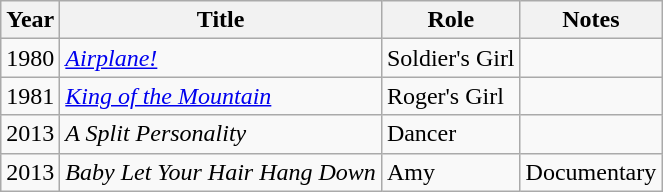<table class="wikitable sortable">
<tr>
<th>Year</th>
<th>Title</th>
<th>Role</th>
<th>Notes</th>
</tr>
<tr>
<td>1980</td>
<td><em><a href='#'>Airplane!</a></em></td>
<td>Soldier's Girl</td>
<td></td>
</tr>
<tr>
<td>1981</td>
<td><a href='#'><em>King of the Mountain</em></a></td>
<td>Roger's Girl</td>
<td></td>
</tr>
<tr>
<td>2013</td>
<td><em>A Split Personality</em></td>
<td>Dancer</td>
<td></td>
</tr>
<tr>
<td>2013</td>
<td><em>Baby Let Your Hair Hang Down</em></td>
<td>Amy</td>
<td>Documentary</td>
</tr>
</table>
